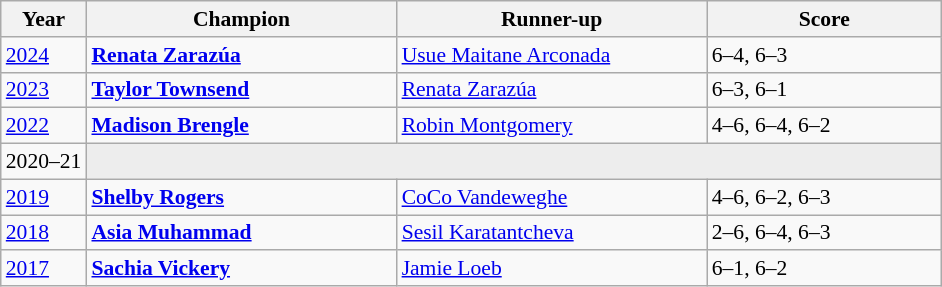<table class="wikitable" style="font-size:90%">
<tr>
<th>Year</th>
<th width="200">Champion</th>
<th width="200">Runner-up</th>
<th width="150">Score</th>
</tr>
<tr>
<td><a href='#'>2024</a></td>
<td> <strong><a href='#'>Renata Zarazúa</a></strong></td>
<td> <a href='#'>Usue Maitane Arconada</a></td>
<td>6–4, 6–3</td>
</tr>
<tr>
<td><a href='#'>2023</a></td>
<td> <strong><a href='#'>Taylor Townsend</a></strong></td>
<td> <a href='#'>Renata Zarazúa</a></td>
<td>6–3, 6–1</td>
</tr>
<tr>
<td><a href='#'>2022</a></td>
<td> <strong><a href='#'>Madison Brengle</a></strong></td>
<td> <a href='#'>Robin Montgomery</a></td>
<td>4–6, 6–4, 6–2</td>
</tr>
<tr>
<td>2020–21</td>
<td colspan=3 bgcolor="#ededed"></td>
</tr>
<tr>
<td><a href='#'>2019</a></td>
<td> <strong><a href='#'>Shelby Rogers</a></strong></td>
<td> <a href='#'>CoCo Vandeweghe</a></td>
<td>4–6, 6–2, 6–3</td>
</tr>
<tr>
<td><a href='#'>2018</a></td>
<td> <strong><a href='#'>Asia Muhammad</a></strong></td>
<td> <a href='#'>Sesil Karatantcheva</a></td>
<td>2–6, 6–4, 6–3</td>
</tr>
<tr>
<td><a href='#'>2017</a></td>
<td> <strong><a href='#'>Sachia Vickery</a></strong></td>
<td> <a href='#'>Jamie Loeb</a></td>
<td>6–1, 6–2</td>
</tr>
</table>
